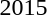<table>
<tr>
<td rowspan=2>2015<br></td>
<td rowspan=2></td>
<td rowspan=2></td>
<td></td>
</tr>
<tr>
<td></td>
</tr>
</table>
